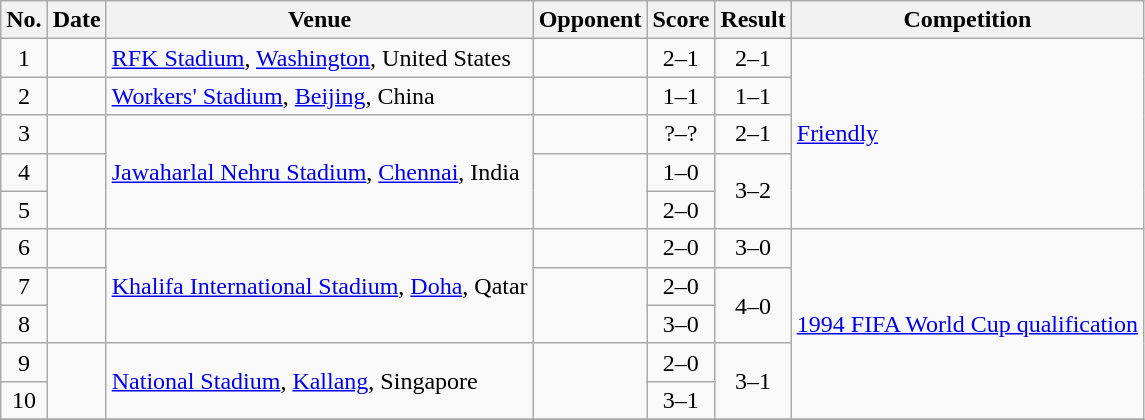<table class="wikitable sortable">
<tr>
<th scope="col">No.</th>
<th scope="col">Date</th>
<th scope="col">Venue</th>
<th scope="col">Opponent</th>
<th scope="col">Score</th>
<th scope="col">Result</th>
<th scope="col">Competition</th>
</tr>
<tr>
<td align="center">1</td>
<td></td>
<td><a href='#'>RFK Stadium</a>, <a href='#'>Washington</a>, United States</td>
<td></td>
<td align="center">2–1</td>
<td align="center">2–1</td>
<td rowspan="5"><a href='#'>Friendly</a></td>
</tr>
<tr>
<td align="center">2</td>
<td></td>
<td><a href='#'>Workers' Stadium</a>, <a href='#'>Beijing</a>, China</td>
<td></td>
<td align="center">1–1</td>
<td align="center">1–1</td>
</tr>
<tr>
<td align="center">3</td>
<td></td>
<td rowspan="3"><a href='#'>Jawaharlal Nehru Stadium</a>, <a href='#'>Chennai</a>, India</td>
<td></td>
<td align="center">?–?</td>
<td align="center">2–1</td>
</tr>
<tr>
<td align="center">4</td>
<td rowspan="2"></td>
<td rowspan="2"></td>
<td align="center">1–0</td>
<td rowspan="2" align="center">3–2</td>
</tr>
<tr>
<td align="center">5</td>
<td align="center">2–0</td>
</tr>
<tr>
<td align="center">6</td>
<td></td>
<td rowspan="3"><a href='#'>Khalifa International Stadium</a>, <a href='#'>Doha</a>, Qatar</td>
<td></td>
<td align="center">2–0</td>
<td align="center">3–0</td>
<td rowspan="5"><a href='#'>1994 FIFA World Cup qualification</a></td>
</tr>
<tr>
<td align="center">7</td>
<td rowspan="2"></td>
<td rowspan="2"></td>
<td align="center">2–0</td>
<td rowspan="2" align="center">4–0</td>
</tr>
<tr>
<td align="center">8</td>
<td align="center">3–0</td>
</tr>
<tr>
<td align="center">9</td>
<td rowspan="2"></td>
<td rowspan="2"><a href='#'>National Stadium</a>, <a href='#'>Kallang</a>, Singapore</td>
<td rowspan="2"></td>
<td align="center">2–0</td>
<td rowspan="2" align="center">3–1</td>
</tr>
<tr>
<td align="center">10</td>
<td align="center">3–1</td>
</tr>
<tr>
</tr>
</table>
